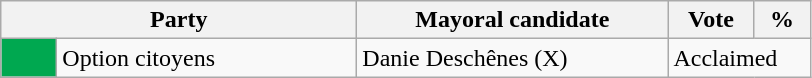<table class="wikitable">
<tr>
<th bgcolor="#DDDDFF" width="230px" colspan="2">Party</th>
<th bgcolor="#DDDDFF" width="200px">Mayoral candidate</th>
<th bgcolor="#DDDDFF" width="50px">Vote</th>
<th bgcolor="#DDDDFF" width="30px">%</th>
</tr>
<tr>
<td bgcolor=#00A850 width="30px"> </td>
<td>Option citoyens</td>
<td>Danie Deschênes (X)</td>
<td colspan="2">Acclaimed</td>
</tr>
</table>
